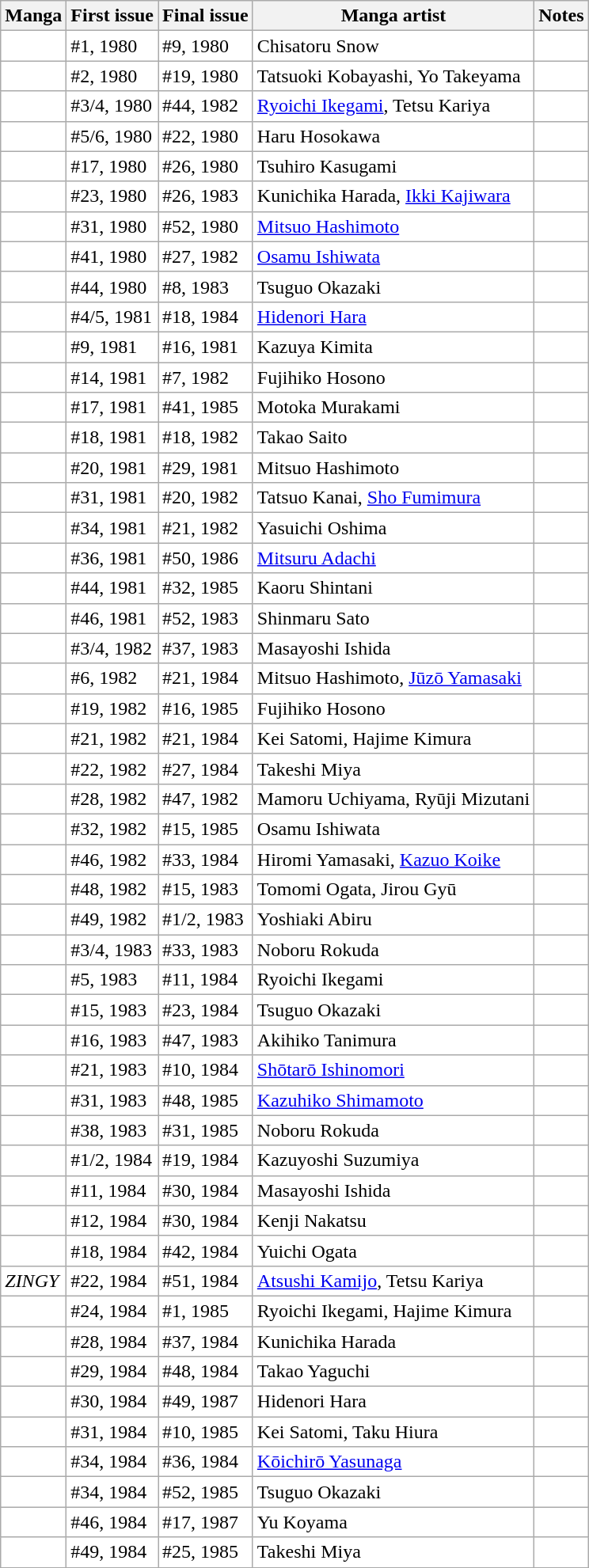<table class="wikitable sortable" style="background: #FFF;">
<tr>
<th>Manga</th>
<th>First issue</th>
<th>Final issue</th>
<th>Manga artist</th>
<th>Notes</th>
</tr>
<tr>
<td></td>
<td>#1, 1980</td>
<td>#9, 1980</td>
<td>Chisatoru Snow</td>
<td></td>
</tr>
<tr>
<td></td>
<td>#2, 1980</td>
<td>#19, 1980</td>
<td>Tatsuoki Kobayashi, Yo Takeyama</td>
<td></td>
</tr>
<tr>
<td></td>
<td>#3/4, 1980</td>
<td>#44, 1982</td>
<td><a href='#'>Ryoichi Ikegami</a>, Tetsu Kariya</td>
<td></td>
</tr>
<tr>
<td></td>
<td>#5/6, 1980</td>
<td>#22, 1980</td>
<td>Haru Hosokawa</td>
<td></td>
</tr>
<tr>
<td></td>
<td>#17, 1980</td>
<td>#26, 1980</td>
<td>Tsuhiro Kasugami</td>
<td></td>
</tr>
<tr>
<td></td>
<td>#23, 1980</td>
<td>#26, 1983</td>
<td>Kunichika Harada, <a href='#'>Ikki Kajiwara</a></td>
<td></td>
</tr>
<tr>
<td></td>
<td>#31, 1980</td>
<td>#52, 1980</td>
<td><a href='#'>Mitsuo Hashimoto</a></td>
<td></td>
</tr>
<tr>
<td></td>
<td>#41, 1980</td>
<td>#27, 1982</td>
<td><a href='#'>Osamu Ishiwata</a></td>
<td></td>
</tr>
<tr>
<td></td>
<td>#44, 1980</td>
<td>#8, 1983</td>
<td>Tsuguo Okazaki</td>
<td></td>
</tr>
<tr>
<td></td>
<td>#4/5, 1981</td>
<td>#18, 1984</td>
<td><a href='#'>Hidenori Hara</a></td>
<td></td>
</tr>
<tr>
<td></td>
<td>#9, 1981</td>
<td>#16, 1981</td>
<td>Kazuya Kimita</td>
<td></td>
</tr>
<tr>
<td></td>
<td>#14, 1981</td>
<td>#7, 1982</td>
<td>Fujihiko Hosono</td>
<td></td>
</tr>
<tr>
<td></td>
<td>#17, 1981</td>
<td>#41, 1985</td>
<td>Motoka Murakami</td>
<td></td>
</tr>
<tr>
<td></td>
<td>#18, 1981</td>
<td>#18, 1982</td>
<td>Takao Saito</td>
<td></td>
</tr>
<tr>
<td></td>
<td>#20, 1981</td>
<td>#29, 1981</td>
<td>Mitsuo Hashimoto</td>
<td></td>
</tr>
<tr>
<td></td>
<td>#31, 1981</td>
<td>#20, 1982</td>
<td>Tatsuo Kanai, <a href='#'>Sho Fumimura</a></td>
<td></td>
</tr>
<tr>
<td></td>
<td>#34, 1981</td>
<td>#21, 1982</td>
<td>Yasuichi Oshima</td>
<td></td>
</tr>
<tr>
<td></td>
<td>#36, 1981</td>
<td>#50, 1986</td>
<td><a href='#'>Mitsuru Adachi</a></td>
<td></td>
</tr>
<tr>
<td></td>
<td>#44, 1981</td>
<td>#32, 1985</td>
<td>Kaoru Shintani</td>
<td></td>
</tr>
<tr>
<td></td>
<td>#46, 1981</td>
<td>#52, 1983</td>
<td>Shinmaru Sato</td>
<td></td>
</tr>
<tr>
<td></td>
<td>#3/4, 1982</td>
<td>#37, 1983</td>
<td>Masayoshi Ishida</td>
<td></td>
</tr>
<tr>
<td></td>
<td>#6, 1982</td>
<td>#21, 1984</td>
<td>Mitsuo Hashimoto, <a href='#'>Jūzō Yamasaki</a></td>
<td></td>
</tr>
<tr>
<td></td>
<td>#19, 1982</td>
<td>#16, 1985</td>
<td>Fujihiko Hosono</td>
<td></td>
</tr>
<tr>
<td></td>
<td>#21, 1982</td>
<td>#21, 1984</td>
<td>Kei Satomi, Hajime Kimura</td>
<td></td>
</tr>
<tr>
<td></td>
<td>#22, 1982</td>
<td>#27, 1984</td>
<td>Takeshi Miya</td>
<td></td>
</tr>
<tr>
<td></td>
<td>#28, 1982</td>
<td>#47, 1982</td>
<td>Mamoru Uchiyama, Ryūji Mizutani</td>
<td></td>
</tr>
<tr>
<td></td>
<td>#32, 1982</td>
<td>#15, 1985</td>
<td>Osamu Ishiwata</td>
<td></td>
</tr>
<tr>
<td></td>
<td>#46, 1982</td>
<td>#33, 1984</td>
<td>Hiromi Yamasaki, <a href='#'>Kazuo Koike</a></td>
<td></td>
</tr>
<tr>
<td></td>
<td>#48, 1982</td>
<td>#15, 1983</td>
<td>Tomomi Ogata, Jirou Gyū</td>
<td></td>
</tr>
<tr>
<td></td>
<td>#49, 1982</td>
<td>#1/2, 1983</td>
<td>Yoshiaki Abiru</td>
<td></td>
</tr>
<tr>
<td></td>
<td>#3/4, 1983</td>
<td>#33, 1983</td>
<td>Noboru Rokuda</td>
<td></td>
</tr>
<tr>
<td></td>
<td>#5, 1983</td>
<td>#11, 1984</td>
<td>Ryoichi Ikegami</td>
<td></td>
</tr>
<tr>
<td></td>
<td>#15, 1983</td>
<td>#23, 1984</td>
<td>Tsuguo Okazaki</td>
<td></td>
</tr>
<tr>
<td></td>
<td>#16, 1983</td>
<td>#47, 1983</td>
<td>Akihiko Tanimura</td>
<td></td>
</tr>
<tr>
<td></td>
<td>#21, 1983</td>
<td>#10, 1984</td>
<td><a href='#'>Shōtarō Ishinomori</a></td>
<td></td>
</tr>
<tr>
<td></td>
<td>#31, 1983</td>
<td>#48, 1985</td>
<td><a href='#'>Kazuhiko Shimamoto</a></td>
<td></td>
</tr>
<tr>
<td></td>
<td>#38, 1983</td>
<td>#31, 1985</td>
<td>Noboru Rokuda</td>
<td></td>
</tr>
<tr>
<td></td>
<td>#1/2, 1984</td>
<td>#19, 1984</td>
<td>Kazuyoshi Suzumiya</td>
<td></td>
</tr>
<tr>
<td></td>
<td>#11, 1984</td>
<td>#30, 1984</td>
<td>Masayoshi Ishida</td>
<td></td>
</tr>
<tr>
<td></td>
<td>#12, 1984</td>
<td>#30, 1984</td>
<td>Kenji Nakatsu</td>
<td></td>
</tr>
<tr>
<td></td>
<td>#18, 1984</td>
<td>#42, 1984</td>
<td>Yuichi Ogata</td>
<td></td>
</tr>
<tr>
<td><em>ZINGY</em></td>
<td>#22, 1984</td>
<td>#51, 1984</td>
<td><a href='#'>Atsushi Kamijo</a>, Tetsu Kariya</td>
<td></td>
</tr>
<tr>
<td></td>
<td>#24, 1984</td>
<td>#1, 1985</td>
<td>Ryoichi Ikegami, Hajime Kimura</td>
<td></td>
</tr>
<tr>
<td></td>
<td>#28, 1984</td>
<td>#37, 1984</td>
<td>Kunichika Harada</td>
<td></td>
</tr>
<tr>
<td></td>
<td>#29, 1984</td>
<td>#48, 1984</td>
<td>Takao Yaguchi</td>
<td></td>
</tr>
<tr>
<td></td>
<td>#30, 1984</td>
<td>#49, 1987</td>
<td>Hidenori Hara</td>
<td></td>
</tr>
<tr>
<td></td>
<td>#31, 1984</td>
<td>#10, 1985</td>
<td>Kei Satomi, Taku Hiura</td>
<td></td>
</tr>
<tr>
<td></td>
<td>#34, 1984</td>
<td>#36, 1984</td>
<td><a href='#'>Kōichirō Yasunaga</a></td>
<td></td>
</tr>
<tr>
<td></td>
<td>#34, 1984</td>
<td>#52, 1985</td>
<td>Tsuguo Okazaki</td>
<td></td>
</tr>
<tr>
<td></td>
<td>#46, 1984</td>
<td>#17, 1987</td>
<td>Yu Koyama</td>
<td></td>
</tr>
<tr>
<td></td>
<td>#49, 1984</td>
<td>#25, 1985</td>
<td>Takeshi Miya</td>
<td></td>
</tr>
<tr>
</tr>
</table>
